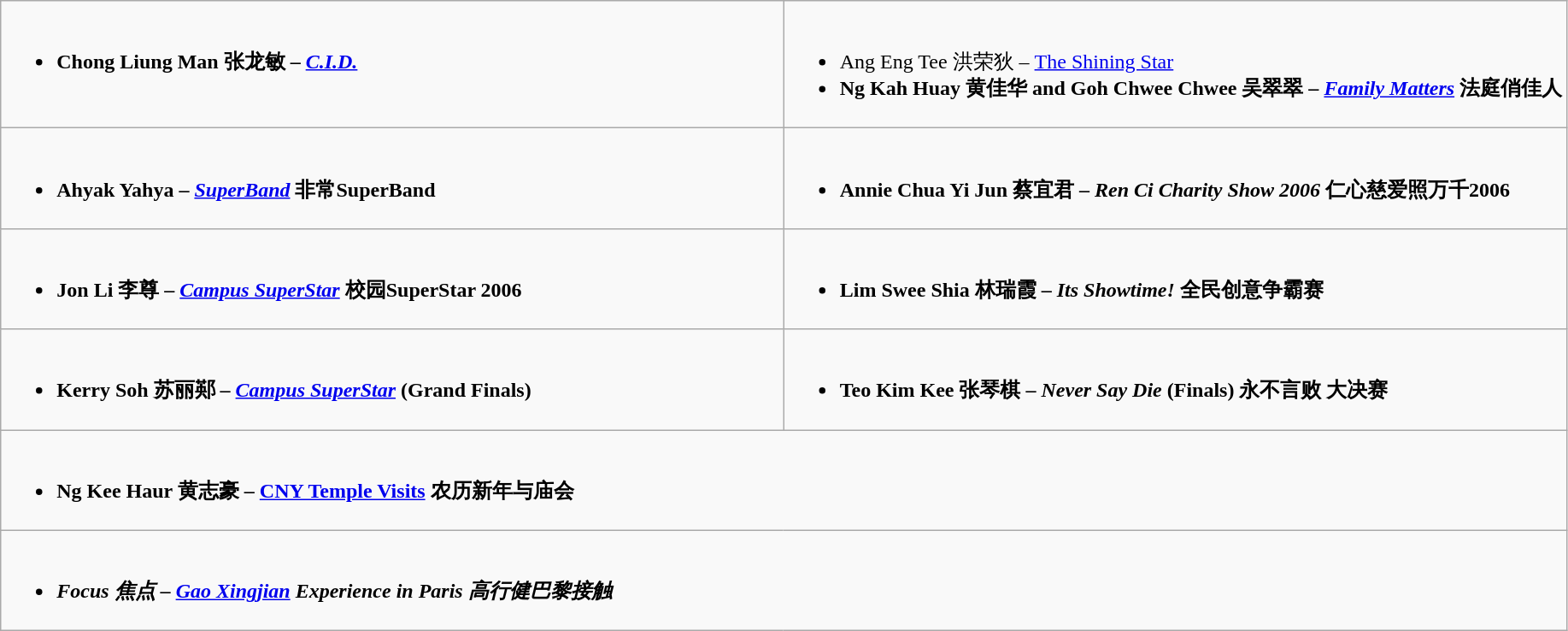<table class=wikitable>
<tr>
<td valign="top" width="50%"><br><div></div><ul><li><strong>Chong Liung Man 张龙敏 – <em><a href='#'>C.I.D.</a><strong><em></li></ul></td>
<td valign="top" width="50%"><br><div></div><ul><li></strong>Ang Eng Tee 洪荣狄 – </em><a href='#'>The Shining Star</a></em></strong></li><li><strong>Ng Kah Huay 黄佳华 and Goh Chwee Chwee 吴翠翠<em> – <a href='#'>Family Matters</a></em> 法庭俏佳人</strong></li></ul></td>
</tr>
<tr>
<td valign="top" width="50%"><br><div></div><ul><li><strong>Ahyak Yahya – <em><a href='#'>SuperBand</a></em> 非常SuperBand</strong></li></ul></td>
<td valign="top" width="50%"><br><div></div><ul><li><strong>Annie Chua Yi Jun 蔡宜君 – <em>Ren Ci Charity Show 2006</em> 仁心慈爱照万千2006</strong></li></ul></td>
</tr>
<tr>
<td valign="top" width="50%"><br><div></div><ul><li><strong>Jon Li 李尊 – <em><a href='#'>Campus SuperStar</a></em> 校园SuperStar 2006</strong></li></ul></td>
<td valign="top" width="50%"><br><div></div><ul><li><strong>Lim Swee Shia 林瑞霞 – <em>Its Showtime!</em> 全民创意争霸赛</strong></li></ul></td>
</tr>
<tr>
<td valign="top" width="50%"><br><div></div><ul><li><strong>Kerry Soh 苏丽䣐 – <em><a href='#'>Campus SuperStar</a></em> (Grand Finals)</strong></li></ul></td>
<td valign="top" width="50%"><br><div></div><ul><li><strong>Teo Kim Kee 张琴棋 – <em>Never Say Die</em> (Finals) 永不言败 大决赛</strong></li></ul></td>
</tr>
<tr>
<td colspan="2" valign="top" width="50%"><br><div></div><ul><li><strong>Ng Kee Haur 黄志豪 – <a href='#'>CNY Temple Visits</a> 农历新年与庙会</strong></li></ul></td>
</tr>
<tr>
<td colspan="2" valign="top" width="50%"><br><div></div><ul><li><strong><em>Focus<em> 焦点 – <a href='#'>Gao Xingjian</a> Experience in Paris 高行健巴黎接触<strong></li></ul></td>
</tr>
</table>
